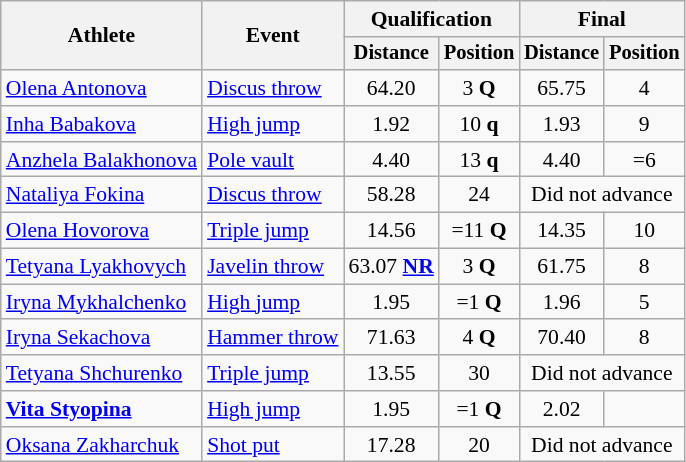<table class=wikitable style="font-size:90%">
<tr>
<th rowspan="2">Athlete</th>
<th rowspan="2">Event</th>
<th colspan="2">Qualification</th>
<th colspan="2">Final</th>
</tr>
<tr style="font-size:95%">
<th>Distance</th>
<th>Position</th>
<th>Distance</th>
<th>Position</th>
</tr>
<tr align=center>
<td align=left><a href='#'>Olena Antonova</a></td>
<td align=left><a href='#'>Discus throw</a></td>
<td>64.20</td>
<td>3 <strong>Q</strong></td>
<td>65.75</td>
<td>4</td>
</tr>
<tr align=center>
<td align=left><a href='#'>Inha Babakova</a></td>
<td align=left><a href='#'>High jump</a></td>
<td>1.92</td>
<td>10 <strong>q</strong></td>
<td>1.93</td>
<td>9</td>
</tr>
<tr align=center>
<td align=left><a href='#'>Anzhela Balakhonova</a></td>
<td align=left><a href='#'>Pole vault</a></td>
<td>4.40</td>
<td>13 <strong>q</strong></td>
<td>4.40</td>
<td>=6</td>
</tr>
<tr align=center>
<td align=left><a href='#'>Nataliya Fokina</a></td>
<td align=left><a href='#'>Discus throw</a></td>
<td>58.28</td>
<td>24</td>
<td colspan=2>Did not advance</td>
</tr>
<tr align=center>
<td align=left><a href='#'>Olena Hovorova</a></td>
<td align=left><a href='#'>Triple jump</a></td>
<td>14.56</td>
<td>=11 <strong>Q</strong></td>
<td>14.35</td>
<td>10</td>
</tr>
<tr align=center>
<td align=left><a href='#'>Tetyana Lyakhovych</a></td>
<td align=left><a href='#'>Javelin throw</a></td>
<td>63.07 <strong><a href='#'>NR</a></strong></td>
<td>3 <strong>Q</strong></td>
<td>61.75</td>
<td>8</td>
</tr>
<tr align=center>
<td align=left><a href='#'>Iryna Mykhalchenko</a></td>
<td align=left><a href='#'>High jump</a></td>
<td>1.95</td>
<td>=1 <strong>Q</strong></td>
<td>1.96</td>
<td>5</td>
</tr>
<tr align=center>
<td align=left><a href='#'>Iryna Sekachova</a></td>
<td align=left><a href='#'>Hammer throw</a></td>
<td>71.63</td>
<td>4 <strong>Q</strong></td>
<td>70.40</td>
<td>8</td>
</tr>
<tr align=center>
<td align=left><a href='#'>Tetyana Shchurenko</a></td>
<td align=left><a href='#'>Triple jump</a></td>
<td>13.55</td>
<td>30</td>
<td colspan=2>Did not advance</td>
</tr>
<tr align=center>
<td align=left><strong><a href='#'>Vita Styopina</a></strong></td>
<td align=left><a href='#'>High jump</a></td>
<td>1.95</td>
<td>=1 <strong>Q</strong></td>
<td>2.02</td>
<td></td>
</tr>
<tr align=center>
<td align=left><a href='#'>Oksana Zakharchuk</a></td>
<td align=left rowspan=2><a href='#'>Shot put</a></td>
<td>17.28</td>
<td>20</td>
<td colspan=2>Did not advance</td>
</tr>
</table>
